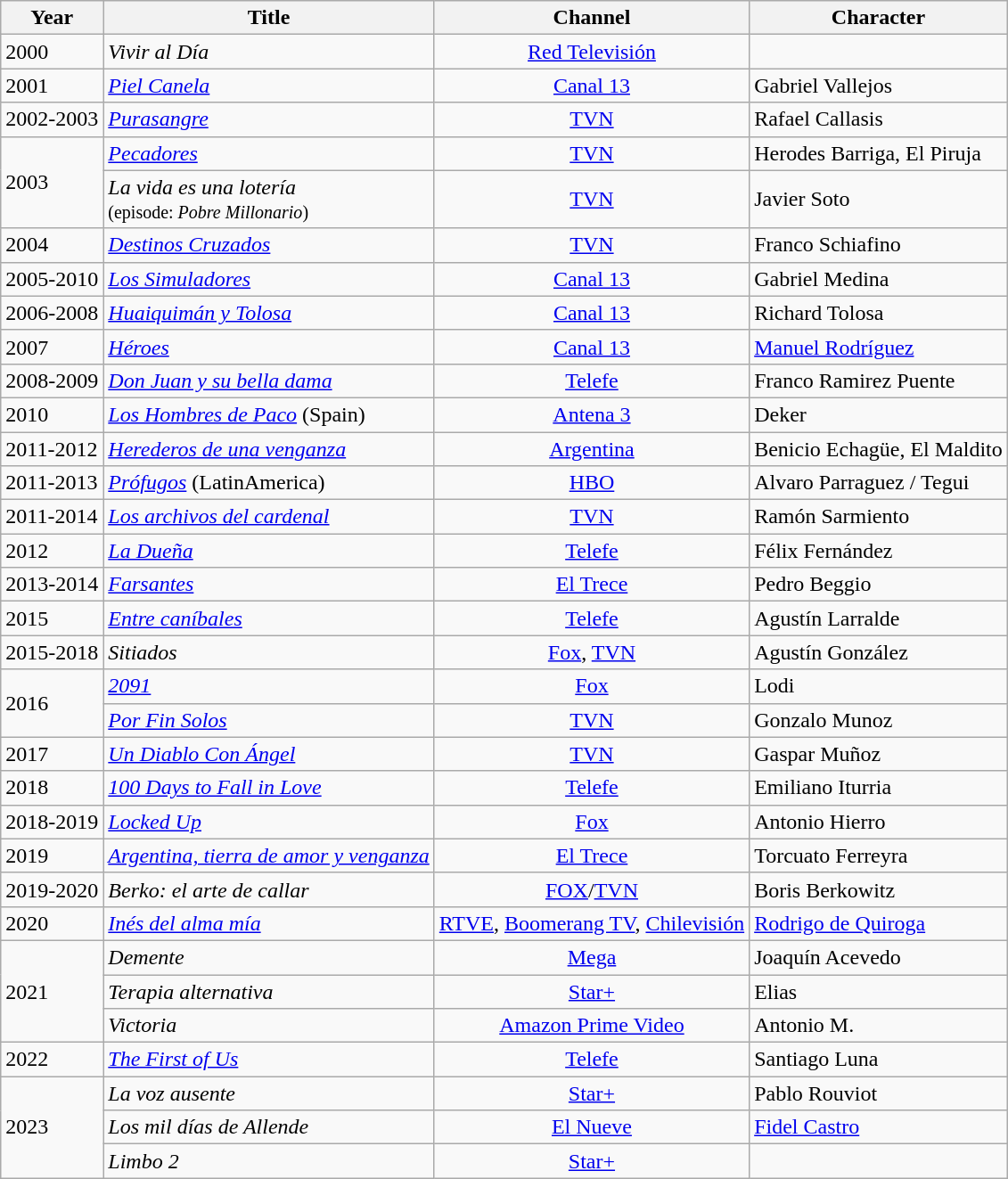<table class="wikitable">
<tr>
<th style="text-align:center;">Year</th>
<th style="text-align:center;">Title</th>
<th style="text-align:center;">Channel</th>
<th style="text-align:center;">Character</th>
</tr>
<tr>
<td>2000</td>
<td align="left"><em>Vivir al Día</em></td>
<td style="text-align:center;"><a href='#'>Red Televisión</a></td>
<td align="left"></td>
</tr>
<tr>
<td>2001</td>
<td align="left"><em><a href='#'>Piel Canela</a></em></td>
<td style="text-align:center;"><a href='#'>Canal 13</a></td>
<td align="left">Gabriel Vallejos</td>
</tr>
<tr>
<td>2002-2003</td>
<td align="left"><em><a href='#'>Purasangre</a></em></td>
<td style="text-align:center;"><a href='#'>TVN</a></td>
<td align="left">Rafael Callasis</td>
</tr>
<tr>
<td rowspan="2">2003</td>
<td align="left"><em><a href='#'>Pecadores</a></em></td>
<td style="text-align:center;"><a href='#'>TVN</a></td>
<td align="left">Herodes Barriga, El Piruja</td>
</tr>
<tr>
<td align="left"><em>La vida es una lotería</em> <br><small>(episode: <em>Pobre Millonario</em>)</small></td>
<td style="text-align:center;"><a href='#'>TVN</a></td>
<td align="left">Javier Soto</td>
</tr>
<tr>
<td>2004</td>
<td align="left"><em><a href='#'>Destinos Cruzados</a></em></td>
<td style="text-align:center;"><a href='#'>TVN</a></td>
<td align="left">Franco Schiafino</td>
</tr>
<tr>
<td>2005-2010</td>
<td align="left"><em><a href='#'>Los Simuladores</a></em></td>
<td style="text-align:center;"><a href='#'>Canal 13</a></td>
<td align="left">Gabriel Medina</td>
</tr>
<tr>
<td>2006-2008</td>
<td align="left"><em><a href='#'>Huaiquimán y Tolosa</a></em></td>
<td style="text-align:center;"><a href='#'>Canal 13</a></td>
<td align="left">Richard Tolosa</td>
</tr>
<tr>
<td>2007</td>
<td align="left"><em><a href='#'>Héroes</a></em></td>
<td style="text-align:center;"><a href='#'>Canal 13</a></td>
<td align="left"><a href='#'>Manuel Rodríguez</a></td>
</tr>
<tr>
<td>2008-2009</td>
<td align="left"><em><a href='#'>Don Juan y su bella dama</a></em></td>
<td style="text-align:center;"><a href='#'>Telefe</a></td>
<td align="left">Franco Ramirez Puente</td>
</tr>
<tr>
<td>2010</td>
<td align="left"><em><a href='#'>Los Hombres de Paco</a></em> (Spain)</td>
<td style="text-align:center;"><a href='#'>Antena 3</a></td>
<td align="left">Deker</td>
</tr>
<tr>
<td>2011-2012</td>
<td align="left"><em><a href='#'>Herederos de una venganza</a></em></td>
<td style="text-align:center;"><a href='#'>Argentina</a></td>
<td align="left">Benicio Echagüe, El Maldito</td>
</tr>
<tr>
<td>2011-2013</td>
<td align="left"><em><a href='#'>Prófugos</a></em> (LatinAmerica)</td>
<td style="text-align:center;"><a href='#'>HBO</a></td>
<td align="left">Alvaro Parraguez / Tegui</td>
</tr>
<tr>
<td>2011-2014</td>
<td align="left"><em><a href='#'>Los archivos del cardenal</a></em></td>
<td style="text-align:center;"><a href='#'>TVN</a></td>
<td align="left">Ramón Sarmiento</td>
</tr>
<tr>
<td>2012</td>
<td align="left"><em><a href='#'>La Dueña</a></em></td>
<td style="text-align:center;"><a href='#'>Telefe</a></td>
<td align="left">Félix Fernández</td>
</tr>
<tr>
<td>2013-2014</td>
<td align="left"><em><a href='#'>Farsantes</a></em></td>
<td style="text-align:center;"><a href='#'>El Trece</a></td>
<td align="left">Pedro Beggio</td>
</tr>
<tr>
<td>2015</td>
<td align="left"><em><a href='#'>Entre caníbales</a></em></td>
<td style="text-align:center;"><a href='#'>Telefe</a></td>
<td align="left">Agustín Larralde</td>
</tr>
<tr>
<td>2015-2018</td>
<td align="left"><em>Sitiados</em></td>
<td style="text-align:center;"><a href='#'>Fox</a>, <a href='#'>TVN</a></td>
<td align="left">Agustín González</td>
</tr>
<tr>
<td rowspan="2">2016</td>
<td align="left"><em><a href='#'>2091</a></em></td>
<td style="text-align:center;"><a href='#'>Fox</a></td>
<td align="left">Lodi</td>
</tr>
<tr>
<td align="left"><em><a href='#'>Por Fin Solos</a></em></td>
<td style="text-align:center;"><a href='#'>TVN</a></td>
<td align="left">Gonzalo Munoz</td>
</tr>
<tr>
<td>2017</td>
<td align="left"><em><a href='#'>Un Diablo Con Ángel</a></em></td>
<td style="text-align:center;"><a href='#'>TVN</a></td>
<td align="left">Gaspar Muñoz</td>
</tr>
<tr>
<td>2018</td>
<td align="left"><em><a href='#'>100 Days to Fall in Love</a></em></td>
<td style="text-align:center;"><a href='#'>Telefe</a></td>
<td align="left">Emiliano Iturria</td>
</tr>
<tr>
<td>2018-2019</td>
<td align="left"><em><a href='#'>Locked Up</a></em></td>
<td style="text-align:center;"><a href='#'>Fox</a></td>
<td align="left">Antonio Hierro</td>
</tr>
<tr>
<td>2019</td>
<td align="left"><em><a href='#'>Argentina, tierra de amor y venganza</a></em></td>
<td style="text-align:center;"><a href='#'>El Trece</a></td>
<td align="left">Torcuato Ferreyra</td>
</tr>
<tr>
<td>2019-2020</td>
<td align="left"><em>Berko: el arte de callar</em></td>
<td style="text-align:center;"><a href='#'>FOX</a>/<a href='#'>TVN</a></td>
<td align="left">Boris Berkowitz</td>
</tr>
<tr>
<td>2020</td>
<td align="left"><em><a href='#'>Inés del alma mía</a></em></td>
<td style="text-align:center;"><a href='#'>RTVE</a>, <a href='#'>Boomerang TV</a>, <a href='#'>Chilevisión</a></td>
<td align="left"><a href='#'>Rodrigo de Quiroga</a></td>
</tr>
<tr>
<td rowspan="3">2021</td>
<td align="left"><em>Demente</em></td>
<td style="text-align:center;"><a href='#'>Mega</a></td>
<td align="left">Joaquín Acevedo</td>
</tr>
<tr>
<td align="left"><em>Terapia alternativa</em></td>
<td style="text-align:center;"><a href='#'>Star+</a></td>
<td align="left">Elias</td>
</tr>
<tr>
<td align="left"><em>Victoria</em></td>
<td style="text-align:center;"><a href='#'>Amazon Prime Video</a></td>
<td align="left">Antonio M.</td>
</tr>
<tr>
<td>2022</td>
<td align="left"><em><a href='#'>The First of Us</a></em></td>
<td style="text-align:center;"><a href='#'>Telefe</a></td>
<td align="left">Santiago Luna</td>
</tr>
<tr>
<td rowspan="3">2023</td>
<td align="left"><em>La voz ausente</em> </td>
<td style="text-align:center;"><a href='#'>Star+</a></td>
<td align="left">Pablo Rouviot</td>
</tr>
<tr>
<td align="left"><em>Los mil días de Allende</em> </td>
<td style="text-align:center;"><a href='#'>El Nueve</a></td>
<td align="left"><a href='#'>Fidel Castro</a></td>
</tr>
<tr>
<td align="left"><em>Limbo 2</em> </td>
<td style="text-align:center;"><a href='#'>Star+</a></td>
<td align="left"></td>
</tr>
</table>
